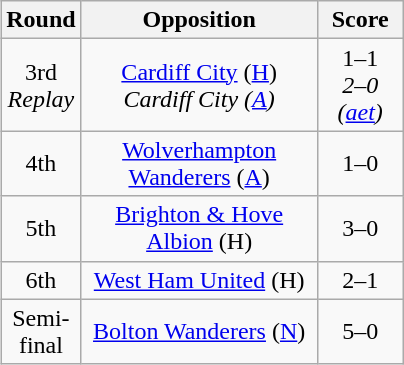<table class="wikitable" style="text-align:center;margin-left:1em;float:right">
<tr>
<th width="25">Round</th>
<th width="150">Opposition</th>
<th width="50">Score</th>
</tr>
<tr>
<td>3rd<br><em>Replay</em></td>
<td><a href='#'>Cardiff City</a> (<a href='#'>H</a>)<br><em>Cardiff City (<a href='#'>A</a>)</em></td>
<td>1–1<br><em>2–0 (<a href='#'>aet</a>)</em></td>
</tr>
<tr>
<td>4th</td>
<td><a href='#'>Wolverhampton Wanderers</a> (<a href='#'>A</a>)</td>
<td>1–0</td>
</tr>
<tr>
<td>5th</td>
<td><a href='#'>Brighton & Hove Albion</a> (H)</td>
<td>3–0</td>
</tr>
<tr>
<td>6th</td>
<td><a href='#'>West Ham United</a> (H)</td>
<td>2–1</td>
</tr>
<tr>
<td>Semi-final</td>
<td><a href='#'>Bolton Wanderers</a> (<a href='#'>N</a>)</td>
<td>5–0</td>
</tr>
</table>
